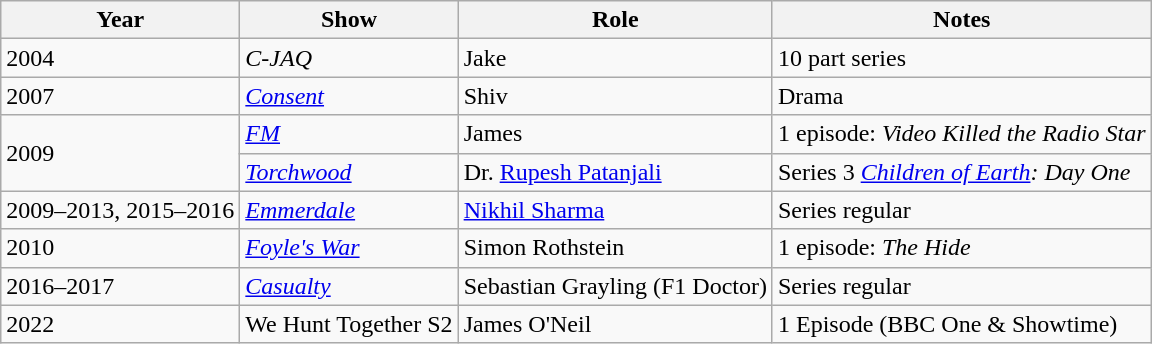<table class="wikitable">
<tr>
<th>Year</th>
<th>Show</th>
<th>Role</th>
<th>Notes</th>
</tr>
<tr>
<td rowspan="1">2004</td>
<td><em>C-JAQ</em></td>
<td>Jake</td>
<td>10 part series</td>
</tr>
<tr>
<td rowspan="1">2007</td>
<td><em><a href='#'>Consent</a></em></td>
<td>Shiv</td>
<td>Drama</td>
</tr>
<tr>
<td rowspan="2">2009</td>
<td><em><a href='#'>FM</a></em></td>
<td>James</td>
<td>1 episode: <em>Video Killed the Radio Star</em></td>
</tr>
<tr>
<td><em><a href='#'>Torchwood</a></em></td>
<td>Dr. <a href='#'>Rupesh Patanjali</a></td>
<td>Series 3 <em><a href='#'>Children of Earth</a>: Day One</em></td>
</tr>
<tr>
<td rowspan="1">2009–2013, 2015–2016</td>
<td><em><a href='#'>Emmerdale</a></em></td>
<td><a href='#'>Nikhil Sharma</a></td>
<td>Series regular</td>
</tr>
<tr>
<td rowspan="1">2010</td>
<td><em><a href='#'>Foyle's War</a></em></td>
<td>Simon Rothstein</td>
<td>1 episode: <em>The Hide</em></td>
</tr>
<tr>
<td rowspan="1">2016–2017</td>
<td><em><a href='#'>Casualty</a></em></td>
<td>Sebastian Grayling (F1 Doctor)</td>
<td>Series regular</td>
</tr>
<tr>
<td>2022</td>
<td>We Hunt Together S2</td>
<td>James O'Neil</td>
<td>1 Episode (BBC One & Showtime)</td>
</tr>
</table>
